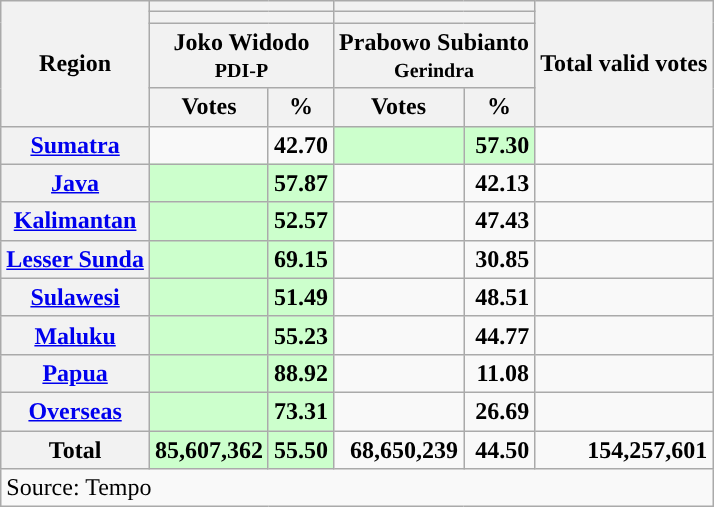<table class="wikitable sortable" style=text-align:right>
<tr>
<th rowspan="4">Region</th>
<th colspan="2"></th>
<th colspan="2"></th>
<th rowspan="4">Total valid votes</th>
</tr>
<tr>
<th colspan="2" style="background:"></th>
<th colspan="2" style="background:"></th>
</tr>
<tr>
<th colspan="2">Joko Widodo<br><small>PDI-P</small></th>
<th colspan="2">Prabowo Subianto<br><small>Gerindra</small></th>
</tr>
<tr>
<th>Votes</th>
<th>%</th>
<th>Votes</th>
<th>%</th>
</tr>
<tr align="right">
<th><a href='#'>Sumatra</a></th>
<td></td>
<td><strong>42.70</strong></td>
<td style="background:#cfc;"></td>
<td style="background:#cfc;"><strong>57.30</strong></td>
<td></td>
</tr>
<tr align="right">
<th><a href='#'>Java</a></th>
<td style="background:#cfc;"></td>
<td style="background:#cfc;"><strong>57.87</strong></td>
<td></td>
<td><strong>42.13</strong></td>
<td></td>
</tr>
<tr align="right">
<th><a href='#'>Kalimantan</a></th>
<td style="background:#cfc;"></td>
<td style="background:#cfc;"><strong>52.57</strong></td>
<td></td>
<td><strong>47.43</strong></td>
<td></td>
</tr>
<tr align="right">
<th><a href='#'>Lesser Sunda</a></th>
<td style="background:#cfc;"></td>
<td style="background:#cfc;"><strong>69.15</strong></td>
<td></td>
<td><strong>30.85</strong></td>
<td></td>
</tr>
<tr align="right">
<th><a href='#'>Sulawesi</a></th>
<td style="background:#cfc;"></td>
<td style="background:#cfc;"><strong>51.49</strong></td>
<td></td>
<td><strong>48.51</strong></td>
<td></td>
</tr>
<tr align="right">
<th><a href='#'>Maluku</a></th>
<td style="background:#cfc;"></td>
<td style="background:#cfc;"><strong>55.23</strong></td>
<td></td>
<td><strong>44.77</strong></td>
<td></td>
</tr>
<tr align="right">
<th><a href='#'>Papua</a></th>
<td style="background:#cfc;"></td>
<td style="background:#cfc;"><strong>88.92</strong></td>
<td></td>
<td><strong>11.08</strong></td>
<td></td>
</tr>
<tr align="right">
<th><a href='#'>Overseas</a></th>
<td style="background:#cfc;"></td>
<td style="background:#cfc;"><strong>73.31</strong></td>
<td></td>
<td><strong>26.69</strong></td>
<td></td>
</tr>
<tr align="right">
<th>Total</th>
<td style="background:#cfc;"><strong>85,607,362</strong></td>
<td style="background:#cfc;"><strong>55.50</strong></td>
<td><strong>68,650,239</strong></td>
<td><strong>44.50</strong></td>
<td><strong>154,257,601</strong></td>
</tr>
<tr class=sortbottom>
<td colspan=6 align=left>Source: Tempo</td>
</tr>
</table>
